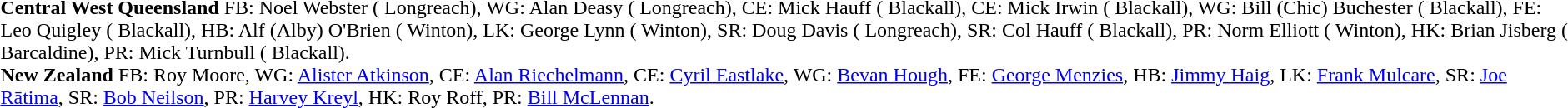<table width="100%" class="mw-collapsible mw-collapsed">
<tr>
<td valign="top" width="50%"><br><strong>Central West Queensland</strong> FB: Noel Webster ( Longreach), WG: Alan Deasy ( Longreach), CE: Mick Hauff ( Blackall), CE: Mick Irwin ( Blackall), WG: Bill (Chic) Buchester ( Blackall), FE: Leo Quigley ( Blackall), HB: Alf (Alby) O'Brien ( Winton), LK: George Lynn ( Winton), SR: Doug Davis ( Longreach), SR: Col Hauff ( Blackall), PR: Norm Elliott ( Winton), HK: Brian Jisberg ( Barcaldine), PR: Mick Turnbull ( Blackall).<br> 
<strong>New Zealand</strong> FB: Roy Moore, WG: <a href='#'>Alister Atkinson</a>, CE: <a href='#'>Alan Riechelmann</a>, CE: <a href='#'>Cyril Eastlake</a>, WG: <a href='#'>Bevan Hough</a>, FE: <a href='#'>George Menzies</a>, HB: <a href='#'>Jimmy Haig</a>, LK: <a href='#'>Frank Mulcare</a>, SR: <a href='#'>Joe Rātima</a>, SR: <a href='#'>Bob Neilson</a>, PR: <a href='#'>Harvey Kreyl</a>, HK: Roy Roff, PR: <a href='#'>Bill McLennan</a>.</td>
</tr>
</table>
